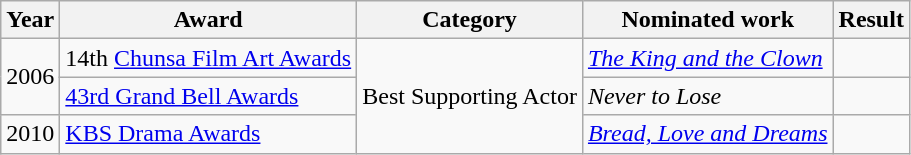<table class="wikitable sortable">
<tr>
<th>Year</th>
<th>Award</th>
<th>Category</th>
<th>Nominated work</th>
<th>Result</th>
</tr>
<tr>
<td rowspan=2>2006</td>
<td>14th <a href='#'>Chunsa Film Art Awards</a></td>
<td rowspan="3">Best Supporting Actor</td>
<td><em><a href='#'>The King and the Clown</a></em></td>
<td></td>
</tr>
<tr>
<td><a href='#'>43rd Grand Bell Awards</a></td>
<td><em>Never to Lose</em></td>
<td></td>
</tr>
<tr>
<td>2010</td>
<td><a href='#'>KBS Drama Awards</a></td>
<td><em><a href='#'>Bread, Love and Dreams</a></em></td>
<td></td>
</tr>
</table>
